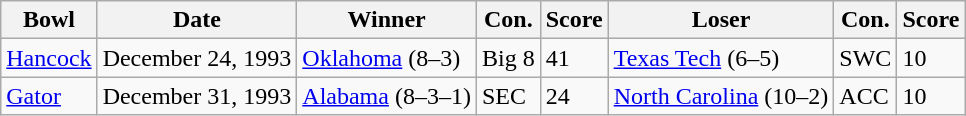<table class="wikitable">
<tr>
<th>Bowl</th>
<th>Date</th>
<th>Winner</th>
<th>Con.</th>
<th>Score</th>
<th>Loser</th>
<th>Con.</th>
<th>Score</th>
</tr>
<tr>
<td><a href='#'>Hancock</a></td>
<td>December 24, 1993</td>
<td> <a href='#'>Oklahoma</a> (8–3)</td>
<td>Big 8 </td>
<td>41</td>
<td><a href='#'>Texas Tech</a> (6–5)</td>
<td>SWC </td>
<td>10</td>
</tr>
<tr>
<td><a href='#'>Gator</a></td>
<td>December 31, 1993</td>
<td> <a href='#'>Alabama</a> (8–3–1)</td>
<td>SEC </td>
<td>24</td>
<td> <a href='#'>North Carolina</a> (10–2)</td>
<td>ACC </td>
<td>10</td>
</tr>
</table>
